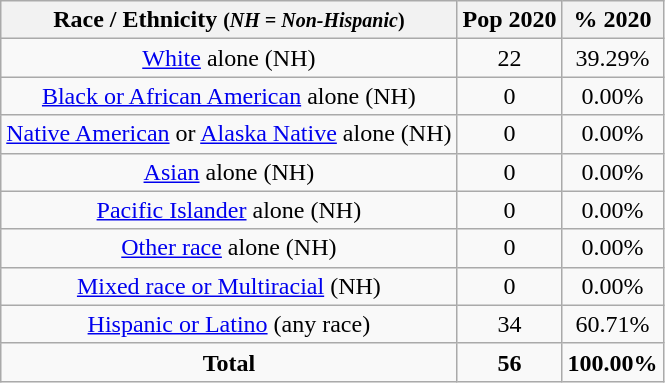<table class="wikitable" style="text-align:center;">
<tr>
<th>Race / Ethnicity <small>(<em>NH = Non-Hispanic</em>)</small></th>
<th>Pop 2020</th>
<th>% 2020</th>
</tr>
<tr>
<td><a href='#'>White</a> alone (NH)</td>
<td>22</td>
<td>39.29%</td>
</tr>
<tr>
<td><a href='#'>Black or African American</a> alone (NH)</td>
<td>0</td>
<td>0.00%</td>
</tr>
<tr>
<td><a href='#'>Native American</a> or <a href='#'>Alaska Native</a> alone (NH)</td>
<td>0</td>
<td>0.00%</td>
</tr>
<tr>
<td><a href='#'>Asian</a> alone (NH)</td>
<td>0</td>
<td>0.00%</td>
</tr>
<tr>
<td><a href='#'>Pacific Islander</a> alone (NH)</td>
<td>0</td>
<td>0.00%</td>
</tr>
<tr>
<td><a href='#'>Other race</a> alone (NH)</td>
<td>0</td>
<td>0.00%</td>
</tr>
<tr>
<td><a href='#'>Mixed race or Multiracial</a> (NH)</td>
<td>0</td>
<td>0.00%</td>
</tr>
<tr>
<td><a href='#'>Hispanic or Latino</a> (any race)</td>
<td>34</td>
<td>60.71%</td>
</tr>
<tr>
<td><strong>Total</strong></td>
<td><strong>56</strong></td>
<td><strong>100.00%</strong></td>
</tr>
</table>
